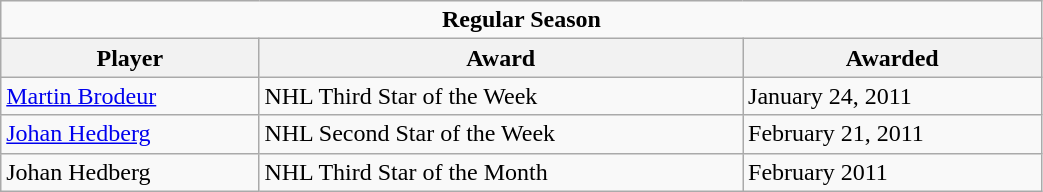<table class="wikitable" width="55%">
<tr>
<td colspan="10" align="center"><strong>Regular Season</strong></td>
</tr>
<tr>
<th>Player</th>
<th>Award</th>
<th>Awarded</th>
</tr>
<tr>
<td><a href='#'>Martin Brodeur</a></td>
<td>NHL Third Star of the Week</td>
<td>January 24, 2011</td>
</tr>
<tr>
<td><a href='#'>Johan Hedberg</a></td>
<td>NHL Second Star of the Week</td>
<td>February 21, 2011</td>
</tr>
<tr>
<td>Johan Hedberg</td>
<td>NHL Third Star of the Month</td>
<td>February 2011</td>
</tr>
</table>
